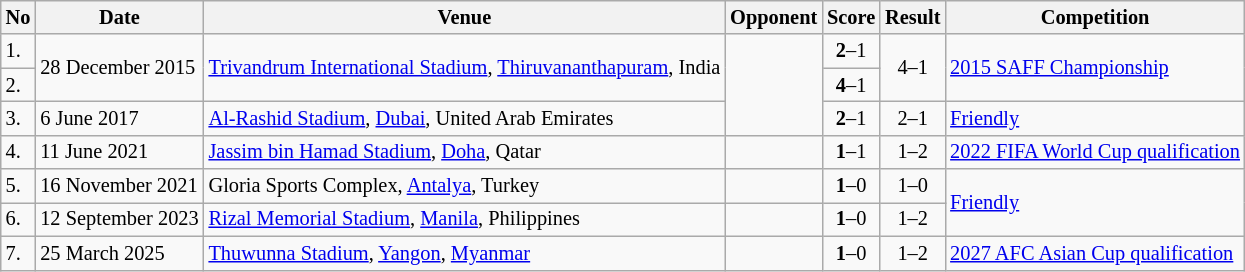<table class="wikitable" style="font-size:85%;">
<tr>
<th>No</th>
<th>Date</th>
<th>Venue</th>
<th>Opponent</th>
<th>Score</th>
<th>Result</th>
<th>Competition</th>
</tr>
<tr>
<td>1.</td>
<td rowspan="2">28 December 2015</td>
<td rowspan="2"><a href='#'>Trivandrum International Stadium</a>, <a href='#'>Thiruvananthapuram</a>, India</td>
<td rowspan="3"></td>
<td align=center><strong>2</strong>–1</td>
<td rowspan="2" style="text-align:center">4–1</td>
<td rowspan="2"><a href='#'>2015 SAFF Championship</a></td>
</tr>
<tr>
<td>2.</td>
<td align=center><strong>4</strong>–1</td>
</tr>
<tr>
<td>3.</td>
<td>6 June 2017</td>
<td><a href='#'>Al-Rashid Stadium</a>, <a href='#'>Dubai</a>, United Arab Emirates</td>
<td align=center><strong>2</strong>–1</td>
<td align=center>2–1</td>
<td><a href='#'>Friendly</a></td>
</tr>
<tr>
<td>4.</td>
<td>11 June 2021</td>
<td><a href='#'>Jassim bin Hamad Stadium</a>, <a href='#'>Doha</a>, Qatar</td>
<td></td>
<td align=center><strong>1</strong>–1</td>
<td align=center>1–2</td>
<td><a href='#'>2022 FIFA World Cup qualification</a></td>
</tr>
<tr>
<td>5.</td>
<td>16 November 2021</td>
<td>Gloria Sports Complex, <a href='#'>Antalya</a>, Turkey</td>
<td></td>
<td align=center><strong>1</strong>–0</td>
<td align=center>1–0</td>
<td rowspan=2><a href='#'>Friendly</a></td>
</tr>
<tr>
<td>6.</td>
<td>12 September 2023</td>
<td><a href='#'>Rizal Memorial Stadium</a>, <a href='#'>Manila</a>, Philippines</td>
<td></td>
<td align=center><strong>1</strong>–0</td>
<td align=center>1–2</td>
</tr>
<tr>
<td>7.</td>
<td>25 March 2025</td>
<td><a href='#'>Thuwunna Stadium</a>, <a href='#'>Yangon</a>, <a href='#'>Myanmar</a></td>
<td></td>
<td align=center><strong>1</strong>–0</td>
<td align=center>1–2</td>
<td><a href='#'>2027 AFC Asian Cup qualification</a></td>
</tr>
</table>
